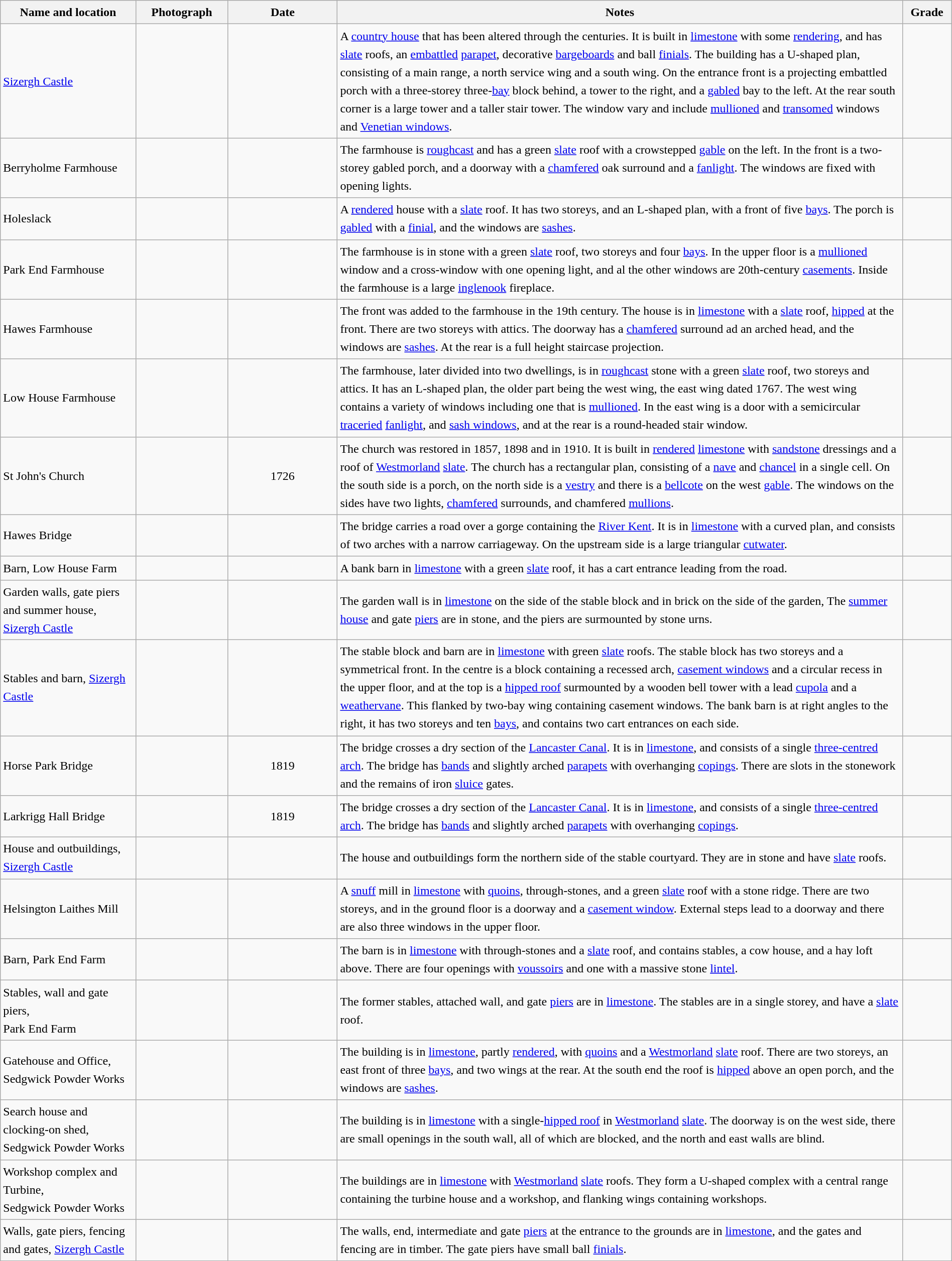<table class="wikitable sortable plainrowheaders" style="width:100%; border:0; text-align:left; line-height:150%;">
<tr>
<th scope="col"  style="width:150px">Name and location</th>
<th scope="col"  style="width:100px" class="unsortable">Photograph</th>
<th scope="col"  style="width:120px">Date</th>
<th scope="col"  style="width:650px" class="unsortable">Notes</th>
<th scope="col"  style="width:50px">Grade</th>
</tr>
<tr>
<td><a href='#'>Sizergh Castle</a><br><small></small></td>
<td></td>
<td align="center"></td>
<td>A <a href='#'>country house</a> that has been altered through the centuries.  It is built in <a href='#'>limestone</a> with some <a href='#'>rendering</a>, and has <a href='#'>slate</a> roofs, an <a href='#'>embattled</a> <a href='#'>parapet</a>, decorative <a href='#'>bargeboards</a> and ball <a href='#'>finials</a>.  The building has a U-shaped plan, consisting of a main range, a north service wing and a south wing.  On the entrance front is a projecting embattled porch with a three-storey three-<a href='#'>bay</a> block behind, a tower to the right, and a <a href='#'>gabled</a> bay to the left.  At the rear south corner is a large tower and a taller stair tower.  The window vary and include <a href='#'>mullioned</a> and <a href='#'>transomed</a> windows and <a href='#'>Venetian windows</a>.</td>
<td align="center" ></td>
</tr>
<tr>
<td>Berryholme Farmhouse<br><small></small></td>
<td></td>
<td align="center"></td>
<td>The farmhouse is <a href='#'>roughcast</a> and has a green <a href='#'>slate</a> roof with a crowstepped <a href='#'>gable</a> on the left.  In the front is a two-storey gabled porch, and a doorway with a <a href='#'>chamfered</a> oak surround and a <a href='#'>fanlight</a>.  The windows are fixed with opening lights.</td>
<td align="center" ></td>
</tr>
<tr>
<td>Holeslack<br><small></small></td>
<td></td>
<td align="center"></td>
<td>A <a href='#'>rendered</a> house with a <a href='#'>slate</a> roof.  It has two storeys, and an L-shaped plan, with a front of five <a href='#'>bays</a>.  The porch is <a href='#'>gabled</a> with a <a href='#'>finial</a>, and the windows are <a href='#'>sashes</a>.</td>
<td align="center" ></td>
</tr>
<tr>
<td>Park End Farmhouse<br><small></small></td>
<td></td>
<td align="center"></td>
<td>The farmhouse is in stone with a green <a href='#'>slate</a> roof, two storeys and four <a href='#'>bays</a>.  In the upper floor is a <a href='#'>mullioned</a> window and a cross-window with one opening light, and al the other windows are 20th-century <a href='#'>casements</a>.  Inside the farmhouse is a large <a href='#'>inglenook</a> fireplace.</td>
<td align="center" ></td>
</tr>
<tr>
<td>Hawes Farmhouse<br><small></small></td>
<td></td>
<td align="center"></td>
<td>The front was added to the farmhouse in the 19th century.  The house is in <a href='#'>limestone</a> with a <a href='#'>slate</a> roof, <a href='#'>hipped</a> at the front.  There are two storeys with attics.  The doorway has a <a href='#'>chamfered</a> surround ad an arched head, and the windows are <a href='#'>sashes</a>.  At the rear is a full height staircase projection.</td>
<td align="center" ></td>
</tr>
<tr>
<td>Low House Farmhouse<br><small></small></td>
<td></td>
<td align="center"></td>
<td>The farmhouse, later divided into two dwellings, is in <a href='#'>roughcast</a> stone with a green <a href='#'>slate</a> roof, two storeys and attics.  It has an L-shaped plan, the older part being the west wing, the east wing dated 1767.  The west wing contains a variety of windows including one that is <a href='#'>mullioned</a>.  In the east wing is a door with a semicircular <a href='#'>traceried</a> <a href='#'>fanlight</a>, and <a href='#'>sash windows</a>, and at the rear is a round-headed stair window.</td>
<td align="center" ></td>
</tr>
<tr>
<td>St John's Church<br><small></small></td>
<td></td>
<td align="center">1726</td>
<td>The church was restored in 1857, 1898 and in 1910.  It is built in <a href='#'>rendered</a> <a href='#'>limestone</a> with <a href='#'>sandstone</a> dressings and a roof of <a href='#'>Westmorland</a> <a href='#'>slate</a>.  The church has a rectangular plan, consisting of a <a href='#'>nave</a> and <a href='#'>chancel</a> in a single cell.  On the south side is a porch, on the north side is a <a href='#'>vestry</a> and there is a <a href='#'>bellcote</a> on the west <a href='#'>gable</a>.  The windows on the sides have two lights, <a href='#'>chamfered</a> surrounds, and chamfered <a href='#'>mullions</a>.</td>
<td align="center" ></td>
</tr>
<tr>
<td>Hawes Bridge<br><small></small></td>
<td></td>
<td align="center"></td>
<td>The bridge carries a road over a gorge containing the <a href='#'>River Kent</a>.  It is in <a href='#'>limestone</a> with a curved plan, and consists of two arches with a narrow carriageway.  On the upstream side is a large triangular <a href='#'>cutwater</a>.</td>
<td align="center" ></td>
</tr>
<tr>
<td>Barn, Low House Farm<br><small></small></td>
<td></td>
<td align="center"></td>
<td>A bank barn in <a href='#'>limestone</a> with a green <a href='#'>slate</a> roof, it has a cart entrance leading from the road.</td>
<td align="center" ></td>
</tr>
<tr>
<td>Garden walls, gate piers and summer house, <a href='#'>Sizergh Castle</a><br><small></small></td>
<td></td>
<td align="center"></td>
<td>The garden wall is in <a href='#'>limestone</a> on the side of the stable block and in brick on the side of the garden,  The <a href='#'>summer house</a> and gate <a href='#'>piers</a> are in stone, and the piers are surmounted by stone urns.</td>
<td align="center" ></td>
</tr>
<tr>
<td>Stables and barn, <a href='#'>Sizergh Castle</a><br><small></small></td>
<td></td>
<td align="center"></td>
<td>The stable block and barn are in <a href='#'>limestone</a> with green <a href='#'>slate</a> roofs.  The stable block has two storeys and a symmetrical front.  In the centre is a block containing a recessed arch, <a href='#'>casement windows</a> and a circular recess in the upper floor, and at the top is a <a href='#'>hipped roof</a> surmounted by a wooden bell tower with a lead <a href='#'>cupola</a> and a <a href='#'>weathervane</a>.  This flanked by two-bay wing containing casement windows.  The bank barn is at right angles to the right, it has two storeys and ten <a href='#'>bays</a>, and contains two cart entrances on each side.</td>
<td align="center" ></td>
</tr>
<tr>
<td>Horse Park Bridge<br><small></small></td>
<td></td>
<td align="center">1819</td>
<td>The bridge crosses a dry section of the <a href='#'>Lancaster Canal</a>.  It is in <a href='#'>limestone</a>, and consists of a single <a href='#'>three-centred arch</a>.  The bridge has <a href='#'>bands</a> and slightly arched <a href='#'>parapets</a> with overhanging <a href='#'>copings</a>.  There are slots in the stonework and the remains of iron <a href='#'>sluice</a> gates.</td>
<td align="center" ></td>
</tr>
<tr>
<td>Larkrigg Hall Bridge<br><small></small></td>
<td></td>
<td align="center">1819</td>
<td>The bridge crosses a dry section of the <a href='#'>Lancaster Canal</a>.  It is in <a href='#'>limestone</a>, and consists of a single <a href='#'>three-centred arch</a>.  The bridge has <a href='#'>bands</a> and slightly arched <a href='#'>parapets</a> with overhanging <a href='#'>copings</a>.</td>
<td align="center" ></td>
</tr>
<tr>
<td>House and outbuildings,<br><a href='#'>Sizergh Castle</a><br><small></small></td>
<td></td>
<td align="center"></td>
<td>The house and outbuildings form the northern side of the stable courtyard.  They are in stone and have <a href='#'>slate</a> roofs.</td>
<td align="center" ></td>
</tr>
<tr>
<td>Helsington Laithes Mill<br><small></small></td>
<td></td>
<td align="center"></td>
<td>A <a href='#'>snuff</a> mill in <a href='#'>limestone</a> with <a href='#'>quoins</a>, through-stones, and a green <a href='#'>slate</a> roof with a stone ridge.  There are two storeys, and in the ground floor is a doorway and a <a href='#'>casement window</a>.  External steps lead to a doorway and there are also three windows in the upper floor.</td>
<td align="center" ></td>
</tr>
<tr>
<td>Barn, Park End Farm<br><small></small></td>
<td></td>
<td align="center"></td>
<td>The barn is in <a href='#'>limestone</a> with through-stones and a <a href='#'>slate</a> roof, and contains stables, a cow house, and a hay loft above.  There are four openings with <a href='#'>voussoirs</a> and one with a massive stone <a href='#'>lintel</a>.</td>
<td align="center" ></td>
</tr>
<tr>
<td>Stables, wall and gate piers,<br>Park End Farm<br><small></small></td>
<td></td>
<td align="center"></td>
<td>The former stables, attached wall, and gate <a href='#'>piers</a> are in <a href='#'>limestone</a>.  The stables are in a single storey, and have a <a href='#'>slate</a> roof.</td>
<td align="center" ></td>
</tr>
<tr>
<td>Gatehouse and Office,<br>Sedgwick Powder Works<br><small></small></td>
<td></td>
<td align="center"></td>
<td>The building is in <a href='#'>limestone</a>, partly <a href='#'>rendered</a>, with <a href='#'>quoins</a> and a <a href='#'>Westmorland</a> <a href='#'>slate</a> roof.  There are two storeys, an east front of three <a href='#'>bays</a>, and two wings at the rear.  At the south end the roof is <a href='#'>hipped</a> above an open porch, and the windows are <a href='#'>sashes</a>.</td>
<td align="center" ></td>
</tr>
<tr>
<td>Search house and clocking-on shed,<br>Sedgwick Powder Works<br><small></small></td>
<td></td>
<td align="center"></td>
<td>The building is in <a href='#'>limestone</a> with a single-<a href='#'>hipped roof</a> in <a href='#'>Westmorland</a> <a href='#'>slate</a>.  The doorway is on the west side, there are small openings in the south wall, all of which are blocked, and the north and east walls are blind.</td>
<td align="center" ></td>
</tr>
<tr>
<td>Workshop complex and Turbine,<br>Sedgwick Powder Works<br><small></small></td>
<td></td>
<td align="center"></td>
<td>The buildings are in <a href='#'>limestone</a> with <a href='#'>Westmorland</a> <a href='#'>slate</a> roofs.  They form a U-shaped complex with a central range containing the turbine house and a workshop, and flanking wings containing workshops.</td>
<td align="center" ></td>
</tr>
<tr>
<td>Walls, gate piers, fencing and gates, <a href='#'>Sizergh Castle</a><br><small></small></td>
<td></td>
<td align="center"></td>
<td>The walls, end, intermediate and gate <a href='#'>piers</a> at the entrance to the grounds are in <a href='#'>limestone</a>, and the gates and fencing are in timber.  The gate piers have small ball <a href='#'>finials</a>.</td>
<td align="center" ></td>
</tr>
<tr>
</tr>
</table>
